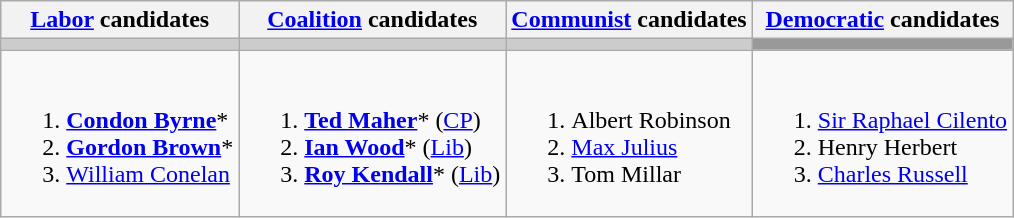<table class="wikitable">
<tr>
<th><a href='#'>Labor</a> candidates</th>
<th><a href='#'>Coalition</a> candidates</th>
<th><a href='#'>Communist</a> candidates</th>
<th><a href='#'>Democratic</a> candidates</th>
</tr>
<tr bgcolor="#cccccc">
<td></td>
<td></td>
<td></td>
<td bgcolor="#999999"></td>
</tr>
<tr>
<td><br><ol><li><strong><a href='#'>Condon Byrne</a></strong>*</li><li><strong><a href='#'>Gordon Brown</a></strong>*</li><li><a href='#'>William Conelan</a></li></ol></td>
<td><br><ol><li><strong><a href='#'>Ted Maher</a></strong>* (<a href='#'>CP</a>)</li><li><strong><a href='#'>Ian Wood</a></strong>* (<a href='#'>Lib</a>)</li><li><strong><a href='#'>Roy Kendall</a></strong>* (<a href='#'>Lib</a>)</li></ol></td>
<td valign=top><br><ol><li>Albert Robinson</li><li><a href='#'>Max Julius</a></li><li>Tom Millar</li></ol></td>
<td valign=top><br><ol><li><a href='#'>Sir Raphael Cilento</a></li><li>Henry Herbert</li><li><a href='#'>Charles Russell</a></li></ol></td>
</tr>
</table>
